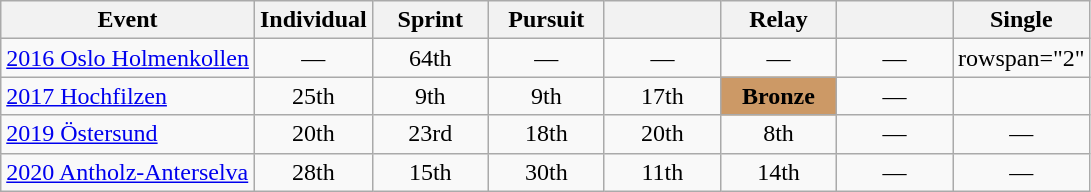<table class="wikitable" style="text-align: center;">
<tr>
<th>Event</th>
<th style="width:70px;">Individual</th>
<th style="width:70px;">Sprint</th>
<th style="width:70px;">Pursuit</th>
<th style="width:70px;"></th>
<th style="width:70px;">Relay</th>
<th style="width:70px;"></th>
<th style="width:70px;">Single </th>
</tr>
<tr>
<td align=left> <a href='#'>2016 Oslo Holmenkollen</a></td>
<td>—</td>
<td>64th</td>
<td>—</td>
<td>—</td>
<td>—</td>
<td>—</td>
<td>rowspan="2" </td>
</tr>
<tr>
<td align=left> <a href='#'>2017 Hochfilzen</a></td>
<td>25th</td>
<td>9th</td>
<td>9th</td>
<td>17th</td>
<td style="background:#CC9966;"><strong>Bronze</strong></td>
<td>—</td>
</tr>
<tr>
<td align=left> <a href='#'>2019 Östersund</a></td>
<td>20th</td>
<td>23rd</td>
<td>18th</td>
<td>20th</td>
<td>8th</td>
<td>—</td>
<td>—</td>
</tr>
<tr>
<td align=left> <a href='#'>2020 Antholz-Anterselva</a></td>
<td>28th</td>
<td>15th</td>
<td>30th</td>
<td>11th</td>
<td>14th</td>
<td>—</td>
<td>—</td>
</tr>
</table>
